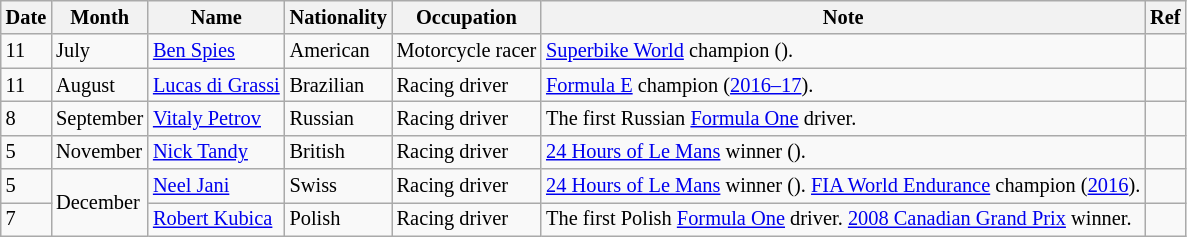<table class="wikitable" style="font-size:85%;">
<tr>
<th>Date</th>
<th>Month</th>
<th>Name</th>
<th>Nationality</th>
<th>Occupation</th>
<th>Note</th>
<th>Ref</th>
</tr>
<tr>
<td>11</td>
<td>July</td>
<td><a href='#'>Ben Spies</a></td>
<td>American</td>
<td>Motorcycle racer</td>
<td><a href='#'>Superbike World</a> champion ().</td>
<td></td>
</tr>
<tr>
<td>11</td>
<td>August</td>
<td><a href='#'>Lucas di Grassi</a></td>
<td>Brazilian</td>
<td>Racing driver</td>
<td><a href='#'>Formula E</a> champion (<a href='#'>2016–17</a>).</td>
<td></td>
</tr>
<tr>
<td>8</td>
<td>September</td>
<td><a href='#'>Vitaly Petrov</a></td>
<td>Russian</td>
<td>Racing driver</td>
<td>The first Russian <a href='#'>Formula One</a> driver.</td>
<td></td>
</tr>
<tr>
<td>5</td>
<td>November</td>
<td><a href='#'>Nick Tandy</a></td>
<td>British</td>
<td>Racing driver</td>
<td><a href='#'>24 Hours of Le Mans</a> winner ().</td>
<td></td>
</tr>
<tr>
<td>5</td>
<td rowspan=2>December</td>
<td><a href='#'>Neel Jani</a></td>
<td>Swiss</td>
<td>Racing driver</td>
<td><a href='#'>24 Hours of Le Mans</a> winner (). <a href='#'>FIA World Endurance</a> champion (<a href='#'>2016</a>).</td>
<td></td>
</tr>
<tr>
<td>7</td>
<td><a href='#'>Robert Kubica</a></td>
<td>Polish</td>
<td>Racing driver</td>
<td>The first Polish <a href='#'>Formula One</a> driver. <a href='#'>2008 Canadian Grand Prix</a> winner.</td>
<td></td>
</tr>
</table>
